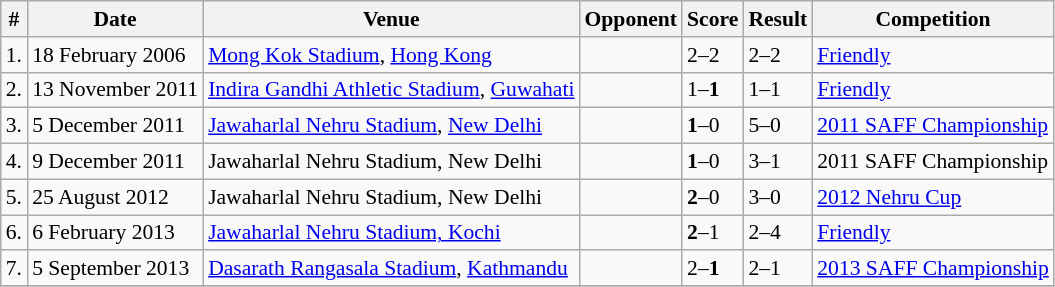<table class="wikitable collapsible" style="font-size:90%">
<tr>
<th>#</th>
<th>Date</th>
<th>Venue</th>
<th>Opponent</th>
<th>Score</th>
<th>Result</th>
<th>Competition</th>
</tr>
<tr>
<td>1.</td>
<td>18 February 2006</td>
<td><a href='#'>Mong Kok Stadium</a>, <a href='#'>Hong Kong</a></td>
<td></td>
<td>2–2</td>
<td>2–2</td>
<td><a href='#'>Friendly</a></td>
</tr>
<tr>
<td>2.</td>
<td>13 November 2011</td>
<td><a href='#'>Indira Gandhi Athletic Stadium</a>, <a href='#'>Guwahati</a></td>
<td></td>
<td>1–<strong>1</strong></td>
<td>1–1</td>
<td><a href='#'>Friendly</a></td>
</tr>
<tr>
<td>3.</td>
<td>5 December 2011</td>
<td><a href='#'>Jawaharlal Nehru Stadium</a>, <a href='#'>New Delhi</a></td>
<td></td>
<td><strong>1</strong>–0</td>
<td>5–0</td>
<td><a href='#'>2011 SAFF Championship</a></td>
</tr>
<tr>
<td>4.</td>
<td>9 December 2011</td>
<td>Jawaharlal Nehru Stadium, New Delhi</td>
<td></td>
<td><strong>1</strong>–0</td>
<td>3–1</td>
<td>2011 SAFF Championship</td>
</tr>
<tr>
<td>5.</td>
<td>25 August 2012</td>
<td>Jawaharlal Nehru Stadium, New Delhi</td>
<td></td>
<td><strong>2</strong>–0</td>
<td>3–0</td>
<td><a href='#'>2012 Nehru Cup</a></td>
</tr>
<tr>
<td>6.</td>
<td>6 February 2013</td>
<td><a href='#'>Jawaharlal Nehru Stadium, Kochi</a></td>
<td></td>
<td><strong>2</strong>–1</td>
<td>2–4</td>
<td><a href='#'>Friendly</a></td>
</tr>
<tr>
<td>7.</td>
<td>5 September 2013</td>
<td><a href='#'>Dasarath Rangasala Stadium</a>, <a href='#'>Kathmandu</a></td>
<td></td>
<td>2–<strong>1</strong></td>
<td>2–1</td>
<td><a href='#'>2013 SAFF Championship</a></td>
</tr>
<tr>
</tr>
</table>
